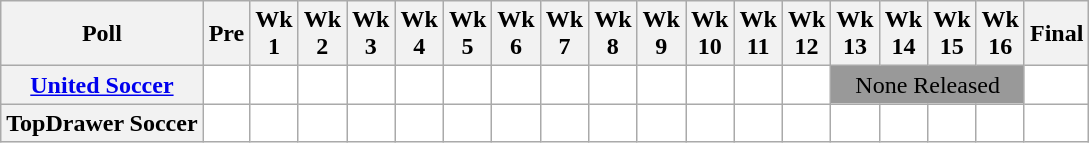<table class="wikitable" style="white-space:nowrap;text-align:center;">
<tr>
<th>Poll</th>
<th>Pre</th>
<th>Wk<br>1</th>
<th>Wk<br>2</th>
<th>Wk<br>3</th>
<th>Wk<br>4</th>
<th>Wk<br>5</th>
<th>Wk<br>6</th>
<th>Wk<br>7</th>
<th>Wk<br>8</th>
<th>Wk<br>9</th>
<th>Wk<br>10</th>
<th>Wk<br>11</th>
<th>Wk<br>12</th>
<th>Wk<br>13</th>
<th>Wk<br>14</th>
<th>Wk<br>15</th>
<th>Wk<br>16</th>
<th>Final<br></th>
</tr>
<tr>
<th><a href='#'>United Soccer</a></th>
<td style="background:#FFFFFF;"></td>
<td style="background:#FFFFFF;"></td>
<td style="background:#FFFFFF;"></td>
<td style="background:#FFFFFF;"></td>
<td style="background:#FFFFFF;"></td>
<td style="background:#FFFFFF;"></td>
<td style="background:#FFFFFF;"></td>
<td style="background:#FFFFFF;"></td>
<td style="background:#FFFFFF;"></td>
<td style="background:#FFFFFF;"></td>
<td style="background:#FFFFFF;"></td>
<td style="background:#FFFFFF;"></td>
<td style="background:#FFFFFF;"></td>
<td colspan=4 style="background:#999;">None Released</td>
<td style="background:#FFFFFF;"></td>
</tr>
<tr>
<th>TopDrawer Soccer </th>
<td style="background:#FFFFFF;"></td>
<td style="background:#FFFFFF;"></td>
<td style="background:#FFFFFF;"></td>
<td style="background:#FFFFFF;"></td>
<td style="background:#FFFFFF;"></td>
<td style="background:#FFFFFF;"></td>
<td style="background:#FFFFFF;"></td>
<td style="background:#FFFFFF;"></td>
<td style="background:#FFFFFF;"></td>
<td style="background:#FFFFFF;"></td>
<td style="background:#FFFFFF;"></td>
<td style="background:#FFFFFF;"></td>
<td style="background:#FFFFFF;"></td>
<td style="background:#FFFFFF;"></td>
<td style="background:#FFFFFF;"></td>
<td style="background:#FFFFFF;"></td>
<td style="background:#FFFFFF;"></td>
<td style="background:#FFFFFF;"></td>
</tr>
</table>
